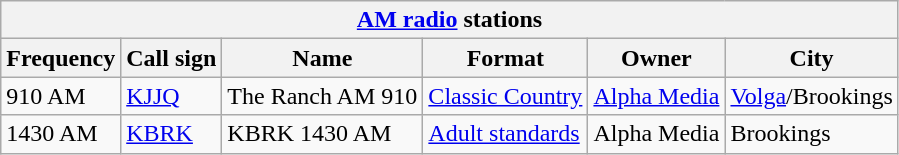<table class="wikitable">
<tr>
<th align="center" colspan="6"><strong><a href='#'>AM radio</a> stations</strong></th>
</tr>
<tr>
<th>Frequency</th>
<th>Call sign</th>
<th>Name</th>
<th>Format</th>
<th>Owner</th>
<th>City</th>
</tr>
<tr>
<td>910 AM</td>
<td><a href='#'>KJJQ</a></td>
<td>The Ranch AM 910</td>
<td><a href='#'>Classic Country</a></td>
<td><a href='#'>Alpha Media</a></td>
<td><a href='#'>Volga</a>/Brookings</td>
</tr>
<tr>
<td>1430 AM</td>
<td><a href='#'>KBRK</a></td>
<td>KBRK 1430 AM</td>
<td><a href='#'>Adult standards</a></td>
<td>Alpha Media</td>
<td>Brookings</td>
</tr>
</table>
